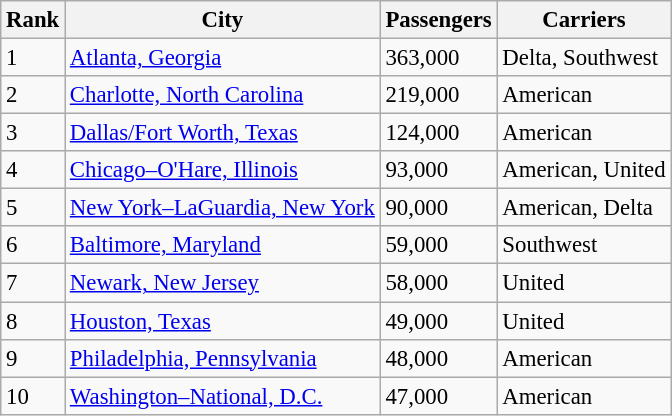<table class="wikitable sortable" style="font-size: 95%" width= align=>
<tr>
<th>Rank</th>
<th>City</th>
<th>Passengers</th>
<th>Carriers</th>
</tr>
<tr>
<td>1</td>
<td> <a href='#'>Atlanta, Georgia</a></td>
<td>363,000</td>
<td>Delta, Southwest</td>
</tr>
<tr>
<td>2</td>
<td> <a href='#'>Charlotte, North Carolina</a></td>
<td>219,000</td>
<td>American</td>
</tr>
<tr>
<td>3</td>
<td> <a href='#'>Dallas/Fort Worth, Texas</a></td>
<td>124,000</td>
<td>American</td>
</tr>
<tr>
<td>4</td>
<td> <a href='#'>Chicago–O'Hare, Illinois</a></td>
<td>93,000</td>
<td>American, United</td>
</tr>
<tr>
<td>5</td>
<td> <a href='#'>New York–LaGuardia, New York</a></td>
<td>90,000</td>
<td>American, Delta</td>
</tr>
<tr>
<td>6</td>
<td> <a href='#'>Baltimore, Maryland</a></td>
<td>59,000</td>
<td>Southwest</td>
</tr>
<tr>
<td>7</td>
<td> <a href='#'>Newark, New Jersey</a></td>
<td>58,000</td>
<td>United</td>
</tr>
<tr>
<td>8</td>
<td> <a href='#'>Houston, Texas</a></td>
<td>49,000</td>
<td>United</td>
</tr>
<tr>
<td>9</td>
<td> <a href='#'>Philadelphia, Pennsylvania</a></td>
<td>48,000</td>
<td>American</td>
</tr>
<tr>
<td>10</td>
<td> <a href='#'>Washington–National, D.C.</a></td>
<td>47,000</td>
<td>American</td>
</tr>
</table>
